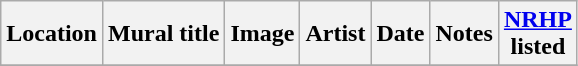<table class="wikitable sortable">
<tr>
<th>Location</th>
<th>Mural title</th>
<th>Image</th>
<th>Artist</th>
<th>Date</th>
<th>Notes</th>
<th><a href='#'>NRHP</a><br>listed</th>
</tr>
<tr>
</tr>
</table>
